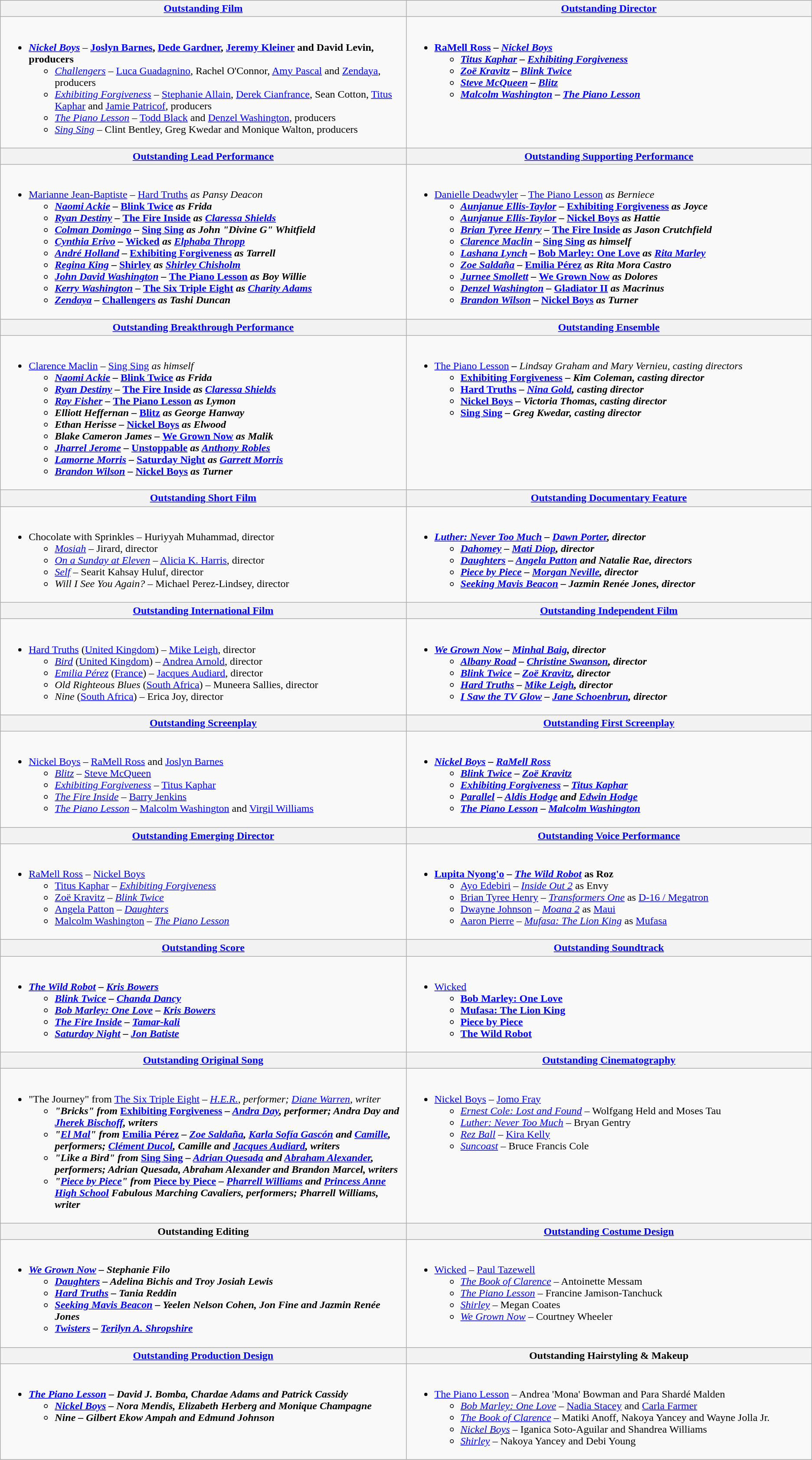<table class=wikitable>
<tr>
<th width="50%"><a href='#'>Outstanding Film</a></th>
<th width="50%"><a href='#'>Outstanding Director</a></th>
</tr>
<tr>
<td valign="top"><br><ul><li><strong><em><a href='#'>Nickel Boys</a></em></strong> – <strong><a href='#'>Joslyn Barnes</a>, <a href='#'>Dede Gardner</a>, <a href='#'>Jeremy Kleiner</a> and David Levin, producers</strong><ul><li><em><a href='#'>Challengers</a></em> – <a href='#'>Luca Guadagnino</a>, Rachel O'Connor, <a href='#'>Amy Pascal</a> and <a href='#'>Zendaya</a>, producers</li><li><em><a href='#'>Exhibiting Forgiveness</a></em> – <a href='#'>Stephanie Allain</a>, <a href='#'>Derek Cianfrance</a>, Sean Cotton, <a href='#'>Titus Kaphar</a> and <a href='#'>Jamie Patricof</a>, producers</li><li><em><a href='#'>The Piano Lesson</a></em> – <a href='#'>Todd Black</a> and <a href='#'>Denzel Washington</a>, producers</li><li><em><a href='#'>Sing Sing</a></em> – Clint Bentley, Greg Kwedar and Monique Walton, producers</li></ul></li></ul></td>
<td valign="top"><br><ul><li><strong><a href='#'>RaMell Ross</a> – <em><a href='#'>Nickel Boys</a><strong><em><ul><li><a href='#'>Titus Kaphar</a> – </em><a href='#'>Exhibiting Forgiveness</a><em></li><li><a href='#'>Zoë Kravitz</a> – </em><a href='#'>Blink Twice</a><em></li><li><a href='#'>Steve McQueen</a> – </em><a href='#'>Blitz</a><em></li><li><a href='#'>Malcolm Washington</a> – </em><a href='#'>The Piano Lesson</a><em></li></ul></li></ul></td>
</tr>
<tr>
<th width="50%"><a href='#'>Outstanding Lead Performance</a></th>
<th width="50%"><a href='#'>Outstanding Supporting Performance</a></th>
</tr>
<tr>
<td valign="top"><br><ul><li></strong><a href='#'>Marianne Jean-Baptiste</a> – </em><a href='#'>Hard Truths</a><em> as Pansy Deacon<strong><ul><li><a href='#'>Naomi Ackie</a> – </em><a href='#'>Blink Twice</a><em> as Frida</li><li><a href='#'>Ryan Destiny</a> – </em><a href='#'>The Fire Inside</a><em> as <a href='#'>Claressa Shields</a></li><li><a href='#'>Colman Domingo</a> – </em><a href='#'>Sing Sing</a><em> as John "Divine G" Whitfield</li><li><a href='#'>Cynthia Erivo</a> – </em><a href='#'>Wicked</a><em> as <a href='#'>Elphaba Thropp</a></li><li><a href='#'>André Holland</a> – </em><a href='#'>Exhibiting Forgiveness</a><em> as Tarrell</li><li><a href='#'>Regina King</a> – </em><a href='#'>Shirley</a><em> as <a href='#'>Shirley Chisholm</a></li><li><a href='#'>John David Washington</a> – </em><a href='#'>The Piano Lesson</a><em> as Boy Willie</li><li><a href='#'>Kerry Washington</a> – </em><a href='#'>The Six Triple Eight</a><em> as <a href='#'>Charity Adams</a></li><li><a href='#'>Zendaya</a> – </em><a href='#'>Challengers</a><em> as Tashi Duncan</li></ul></li></ul></td>
<td valign="top"><br><ul><li></strong><a href='#'>Danielle Deadwyler</a> – </em><a href='#'>The Piano Lesson</a><em> as Berniece<strong><ul><li><a href='#'>Aunjanue Ellis-Taylor</a> – </em><a href='#'>Exhibiting Forgiveness</a><em> as Joyce</li><li><a href='#'>Aunjanue Ellis-Taylor</a> – </em><a href='#'>Nickel Boys</a><em> as Hattie</li><li><a href='#'>Brian Tyree Henry</a> – </em><a href='#'>The Fire Inside</a><em> as Jason Crutchfield</li><li><a href='#'>Clarence Maclin</a> – </em><a href='#'>Sing Sing</a><em> as himself</li><li><a href='#'>Lashana Lynch</a> – </em><a href='#'>Bob Marley: One Love</a><em> as <a href='#'>Rita Marley</a></li><li><a href='#'>Zoe Saldaña</a> – </em><a href='#'>Emilia Pérez</a><em> as Rita Mora Castro</li><li><a href='#'>Jurnee Smollett</a> – </em><a href='#'>We Grown Now</a><em> as Dolores</li><li><a href='#'>Denzel Washington</a> – </em><a href='#'>Gladiator II</a><em> as Macrinus</li><li><a href='#'>Brandon Wilson</a> – </em><a href='#'>Nickel Boys</a><em> as Turner</li></ul></li></ul></td>
</tr>
<tr>
<th width="50%"><a href='#'>Outstanding Breakthrough Performance</a></th>
<th width="50%"><a href='#'>Outstanding Ensemble</a></th>
</tr>
<tr>
<td valign="top"><br><ul><li></strong><a href='#'>Clarence Maclin</a> – </em><a href='#'>Sing Sing</a><em> as himself<strong><ul><li><a href='#'>Naomi Ackie</a> – </em><a href='#'>Blink Twice</a><em> as Frida</li><li><a href='#'>Ryan Destiny</a> – </em><a href='#'>The Fire Inside</a><em> as <a href='#'>Claressa Shields</a></li><li><a href='#'>Ray Fisher</a> – </em><a href='#'>The Piano Lesson</a><em> as Lymon</li><li>Elliott Heffernan – </em><a href='#'>Blitz</a><em> as George Hanway</li><li>Ethan Herisse – </em><a href='#'>Nickel Boys</a><em> as Elwood</li><li>Blake Cameron James – </em><a href='#'>We Grown Now</a><em> as Malik</li><li><a href='#'>Jharrel Jerome</a> – </em><a href='#'>Unstoppable</a><em> as <a href='#'>Anthony Robles</a></li><li><a href='#'>Lamorne Morris</a> – </em><a href='#'>Saturday Night</a><em> as <a href='#'>Garrett Morris</a></li><li><a href='#'>Brandon Wilson</a> – </em><a href='#'>Nickel Boys</a><em> as Turner</li></ul></li></ul></td>
<td valign="top"><br><ul><li></em></strong><a href='#'>The Piano Lesson</a><strong><em> – </strong>Lindsay Graham and Mary Vernieu, casting directors<strong><ul><li></em><a href='#'>Exhibiting Forgiveness</a><em> – Kim Coleman, casting director</li><li></em><a href='#'>Hard Truths</a><em> – <a href='#'>Nina Gold</a>, casting director</li><li></em><a href='#'>Nickel Boys</a><em> – Victoria Thomas, casting director</li><li></em><a href='#'>Sing Sing</a><em> – Greg Kwedar, casting director</li></ul></li></ul></td>
</tr>
<tr>
<th width="50%"><a href='#'>Outstanding Short Film</a></th>
<th width="50%"><a href='#'>Outstanding Documentary Feature</a></th>
</tr>
<tr>
<td valign="top"><br><ul><li></em></strong>Chocolate with Sprinkles</em> – Huriyyah Muhammad, director</strong><ul><li><em><a href='#'>Mosiah</a></em> – Jirard, director</li><li><em><a href='#'>On a Sunday at Eleven</a></em> – <a href='#'>Alicia K. Harris</a>, director</li><li><em><a href='#'>Self</a></em> – Searit Kahsay Huluf, director</li><li><em>Will I See You Again?</em> – Michael Perez-Lindsey, director</li></ul></li></ul></td>
<td valign="top"><br><ul><li><strong><em><a href='#'>Luther: Never Too Much</a><em> – <a href='#'>Dawn Porter</a>, director<strong><ul><li></em><a href='#'>Dahomey</a><em> – <a href='#'>Mati Diop</a>, director</li><li></em><a href='#'>Daughters</a><em> – <a href='#'>Angela Patton</a> and Natalie Rae, directors</li><li></em><a href='#'>Piece by Piece</a><em> – <a href='#'>Morgan Neville</a>, director</li><li></em><a href='#'>Seeking Mavis Beacon</a><em> – Jazmin Renée Jones, director</li></ul></li></ul></td>
</tr>
<tr>
<th width="50%"><a href='#'>Outstanding International Film</a></th>
<th width="50%"><a href='#'>Outstanding Independent Film</a></th>
</tr>
<tr>
<td valign="top"><br><ul><li></em></strong><a href='#'>Hard Truths</a></em> (<a href='#'>United Kingdom</a>) – <a href='#'>Mike Leigh</a>, director</strong><ul><li><em><a href='#'>Bird</a></em> (<a href='#'>United Kingdom</a>) – <a href='#'>Andrea Arnold</a>, director</li><li><em><a href='#'>Emilia Pérez</a></em> (<a href='#'>France</a>) – <a href='#'>Jacques Audiard</a>, director</li><li><em>Old Righteous Blues</em> (<a href='#'>South Africa</a>) – Muneera Sallies, director</li><li><em>Nine</em> (<a href='#'>South Africa</a>) – Erica Joy, director</li></ul></li></ul></td>
<td valign="top"><br><ul><li><strong><em><a href='#'>We Grown Now</a><em> – <a href='#'>Minhal Baig</a>, director<strong><ul><li></em><a href='#'>Albany Road</a><em> – <a href='#'>Christine Swanson</a>, director</li><li></em><a href='#'>Blink Twice</a><em> – <a href='#'>Zoë Kravitz</a>, director</li><li></em><a href='#'>Hard Truths</a><em> – <a href='#'>Mike Leigh</a>, director</li><li></em><a href='#'>I Saw the TV Glow</a><em> – <a href='#'>Jane Schoenbrun</a>, director</li></ul></li></ul></td>
</tr>
<tr>
<th width="50%"><a href='#'>Outstanding Screenplay</a></th>
<th width="50%"><a href='#'>Outstanding First Screenplay</a></th>
</tr>
<tr>
<td valign="top"><br><ul><li></em></strong><a href='#'>Nickel Boys</a></em> – <a href='#'>RaMell Ross</a> and <a href='#'>Joslyn Barnes</a></strong><ul><li><em><a href='#'>Blitz</a></em> – <a href='#'>Steve McQueen</a></li><li><em><a href='#'>Exhibiting Forgiveness</a></em> – <a href='#'>Titus Kaphar</a></li><li><em><a href='#'>The Fire Inside</a></em> – <a href='#'>Barry Jenkins</a></li><li><em><a href='#'>The Piano Lesson</a></em> – <a href='#'>Malcolm Washington</a> and <a href='#'>Virgil Williams</a></li></ul></li></ul></td>
<td valign="top"><br><ul><li><strong><em><a href='#'>Nickel Boys</a><em> – <a href='#'>RaMell Ross</a><strong><ul><li></em><a href='#'>Blink Twice</a><em> – <a href='#'>Zoë Kravitz</a></li><li></em><a href='#'>Exhibiting Forgiveness</a><em> – <a href='#'>Titus Kaphar</a></li><li></em><a href='#'>Parallel</a><em> – <a href='#'>Aldis Hodge</a> and <a href='#'>Edwin Hodge</a></li><li></em><a href='#'>The Piano Lesson</a><em> – <a href='#'>Malcolm Washington</a></li></ul></li></ul></td>
</tr>
<tr>
<th width="50%"><a href='#'>Outstanding Emerging Director</a></th>
<th width="50%"><a href='#'>Outstanding Voice Performance</a></th>
</tr>
<tr>
<td valign="top"><br><ul><li></strong><a href='#'>RaMell Ross</a> – </em><a href='#'>Nickel Boys</a></em></strong><ul><li><a href='#'>Titus Kaphar</a> – <em><a href='#'>Exhibiting Forgiveness</a></em></li><li><a href='#'>Zoë Kravitz</a> – <em><a href='#'>Blink Twice</a></em></li><li><a href='#'>Angela Patton</a> – <em><a href='#'>Daughters</a></em></li><li><a href='#'>Malcolm Washington</a> – <em><a href='#'>The Piano Lesson</a></em></li></ul></li></ul></td>
<td valign="top"><br><ul><li><strong><a href='#'>Lupita Nyong'o</a> – <em><a href='#'>The Wild Robot</a></em> as Roz</strong><ul><li><a href='#'>Ayo Edebiri</a> – <em><a href='#'>Inside Out 2</a></em> as Envy</li><li><a href='#'>Brian Tyree Henry</a> – <em><a href='#'>Transformers One</a></em> as <a href='#'>D-16 / Megatron</a></li><li><a href='#'>Dwayne Johnson</a> – <em><a href='#'>Moana 2</a></em> as <a href='#'>Maui</a></li><li><a href='#'>Aaron Pierre</a> – <em><a href='#'>Mufasa: The Lion King</a></em> as <a href='#'>Mufasa</a></li></ul></li></ul></td>
</tr>
<tr>
<th width="50%"><a href='#'>Outstanding Score</a></th>
<th width="50%"><a href='#'>Outstanding Soundtrack</a></th>
</tr>
<tr>
<td valign="top"><br><ul><li><strong><em><a href='#'>The Wild Robot</a><em> – <a href='#'>Kris Bowers</a><strong><ul><li></em><a href='#'>Blink Twice</a><em> – <a href='#'>Chanda Dancy</a></li><li></em><a href='#'>Bob Marley: One Love</a><em> – <a href='#'>Kris Bowers</a></li><li></em><a href='#'>The Fire Inside</a><em> – <a href='#'>Tamar-kali</a></li><li></em><a href='#'>Saturday Night</a><em> – <a href='#'>Jon Batiste</a></li></ul></li></ul></td>
<td valign="top"><br><ul><li></em></strong><a href='#'>Wicked</a><strong><em><ul><li></em><a href='#'>Bob Marley: One Love</a><em></li><li></em><a href='#'>Mufasa: The Lion King</a><em></li><li></em><a href='#'>Piece by Piece</a><em></li><li></em><a href='#'>The Wild Robot</a><em></li></ul></li></ul></td>
</tr>
<tr>
<th width="50%"><a href='#'>Outstanding Original Song</a></th>
<th width="50%"><a href='#'>Outstanding Cinematography</a></th>
</tr>
<tr>
<td valign="top"><br><ul><li></strong>"The Journey" from </em><a href='#'>The Six Triple Eight</a><em> – <a href='#'>H.E.R.</a>, performer; <a href='#'>Diane Warren</a>, writer<strong><ul><li>"Bricks" from </em><a href='#'>Exhibiting Forgiveness</a><em> – <a href='#'>Andra Day</a>, performer; Andra Day and <a href='#'>Jherek Bischoff</a>, writers</li><li>"<a href='#'>El Mal</a>" from </em><a href='#'>Emilia Pérez</a><em> – <a href='#'>Zoe Saldaña</a>, <a href='#'>Karla Sofía Gascón</a> and <a href='#'>Camille</a>, performers; <a href='#'>Clément Ducol</a>, Camille and <a href='#'>Jacques Audiard</a>, writers</li><li>"Like a Bird" from </em><a href='#'>Sing Sing</a><em> – <a href='#'>Adrian Quesada</a> and <a href='#'>Abraham Alexander</a>, performers; Adrian Quesada, Abraham Alexander and Brandon Marcel, writers</li><li>"<a href='#'>Piece by Piece</a>" from </em><a href='#'>Piece by Piece</a><em> – <a href='#'>Pharrell Williams</a> and <a href='#'>Princess Anne High School</a> Fabulous Marching Cavaliers, performers; Pharrell Williams, writer</li></ul></li></ul></td>
<td valign="top"><br><ul><li></em></strong><a href='#'>Nickel Boys</a></em> – <a href='#'>Jomo Fray</a></strong><ul><li><em><a href='#'>Ernest Cole: Lost and Found</a></em> – Wolfgang Held and Moses Tau</li><li><em><a href='#'>Luther: Never Too Much</a></em> – Bryan Gentry</li><li><em><a href='#'>Rez Ball</a></em> – <a href='#'>Kira Kelly</a></li><li><em><a href='#'>Suncoast</a></em> – Bruce Francis Cole</li></ul></li></ul></td>
</tr>
<tr>
<th width="50%">Outstanding Editing</th>
<th width="50%"><a href='#'>Outstanding Costume Design</a></th>
</tr>
<tr>
<td valign="top"><br><ul><li><strong><em><a href='#'>We Grown Now</a><em> – Stephanie Filo<strong><ul><li></em><a href='#'>Daughters</a><em> – Adelina Bichis and Troy Josiah Lewis</li><li></em><a href='#'>Hard Truths</a><em> – Tania Reddin</li><li></em><a href='#'>Seeking Mavis Beacon</a><em> – Yeelen Nelson Cohen, Jon Fine and Jazmin Renée Jones</li><li></em><a href='#'>Twisters</a><em> – <a href='#'>Terilyn A. Shropshire</a></li></ul></li></ul></td>
<td valign="top"><br><ul><li></em></strong><a href='#'>Wicked</a></em> – <a href='#'>Paul Tazewell</a></strong><ul><li><em><a href='#'>The Book of Clarence</a></em> – Antoinette Messam</li><li><em><a href='#'>The Piano Lesson</a></em> – Francine Jamison-Tanchuck</li><li><em><a href='#'>Shirley</a></em> – Megan Coates</li><li><em><a href='#'>We Grown Now</a></em> – Courtney Wheeler</li></ul></li></ul></td>
</tr>
<tr>
<th width="50%"><a href='#'>Outstanding Production Design</a></th>
<th width="50%">Outstanding Hairstyling & Makeup</th>
</tr>
<tr>
<td valign="top"><br><ul><li><strong><em><a href='#'>The Piano Lesson</a><em> – David J. Bomba, Chardae Adams and Patrick Cassidy<strong><ul><li></em><a href='#'>Nickel Boys</a><em> – Nora Mendis, Elizabeth Herberg and Monique Champagne</li><li></em>Nine<em> – Gilbert Ekow Ampah and Edmund Johnson</li></ul></li></ul></td>
<td valign="top"><br><ul><li></em></strong><a href='#'>The Piano Lesson</a></em> – Andrea 'Mona' Bowman and Para Shardé Malden</strong><ul><li><em><a href='#'>Bob Marley: One Love</a></em> – <a href='#'>Nadia Stacey</a> and <a href='#'>Carla Farmer</a></li><li><em><a href='#'>The Book of Clarence</a></em> – Matiki Anoff, Nakoya Yancey and Wayne Jolla Jr.</li><li><em><a href='#'>Nickel Boys</a></em> – Iganica Soto-Aguilar and Shandrea Williams</li><li><em><a href='#'>Shirley</a></em> – Nakoya Yancey and Debi Young</li></ul></li></ul></td>
</tr>
</table>
